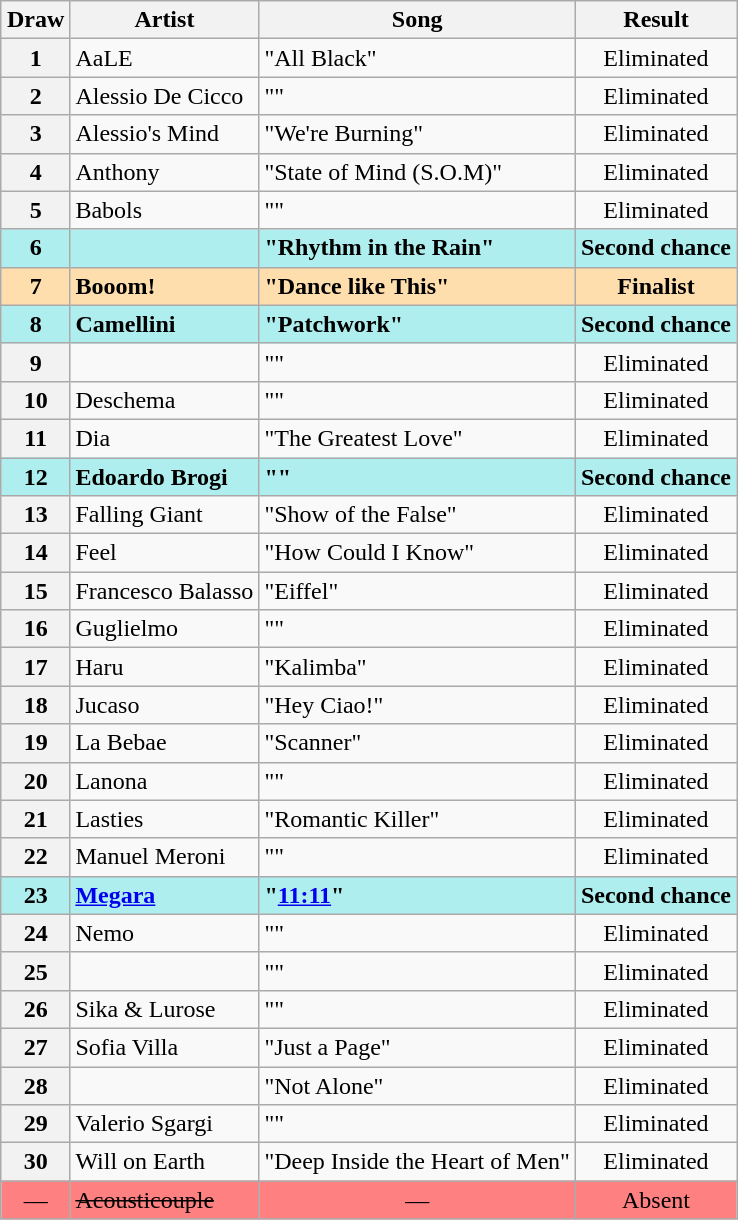<table class="sortable wikitable plainrowheaders" style="margin: 1em auto 1em auto; text-align:center;">
<tr>
<th>Draw</th>
<th>Artist</th>
<th>Song</th>
<th>Result</th>
</tr>
<tr>
<th scope="row" style="text-align:center;">1</th>
<td align="left">AaLE</td>
<td align="left">"All Black"</td>
<td data-sort-value="3">Eliminated</td>
</tr>
<tr>
<th scope="row" style="text-align:center;">2</th>
<td align="left">Alessio De Cicco</td>
<td align="left">""</td>
<td data-sort-value="3">Eliminated</td>
</tr>
<tr>
<th scope="row" style="text-align:center;">3</th>
<td align="left">Alessio's Mind</td>
<td align="left">"We're Burning"</td>
<td data-sort-value="3">Eliminated</td>
</tr>
<tr>
<th scope="row" style="text-align:center;">4</th>
<td align="left">Anthony</td>
<td align="left">"State of Mind (S.O.M)"</td>
<td data-sort-value="3">Eliminated</td>
</tr>
<tr>
<th scope="row" style="text-align:center;">5</th>
<td align="left">Babols</td>
<td align="left">""</td>
<td data-sort-value="3">Eliminated</td>
</tr>
<tr style="font-weight:bold; background:paleturquoise;">
<th scope="row" style="text-align:center; font-weight:bold; background:paleturquoise;">6</th>
<td align="left"></td>
<td align="left">"Rhythm in the Rain"</td>
<td data-sort-value="2">Second chance</td>
</tr>
<tr style="font-weight:bold; background:navajowhite;">
<th scope="row" style="text-align:center; font-weight:bold; background:navajowhite;">7</th>
<td align="left">Booom!</td>
<td align="left">"Dance like This"</td>
<td data-sort-value="1">Finalist</td>
</tr>
<tr style="font-weight:bold; background:paleturquoise;">
<th scope="row" style="text-align:center; font-weight:bold; background:paleturquoise;">8</th>
<td align="left">Camellini</td>
<td align="left">"Patchwork"</td>
<td data-sort-value="2">Second chance</td>
</tr>
<tr>
<th scope="row" style="text-align:center;">9</th>
<td align="left"></td>
<td align="left">""</td>
<td data-sort-value="3">Eliminated</td>
</tr>
<tr>
<th scope="row" style="text-align:center;">10</th>
<td align="left">Deschema</td>
<td align="left">""</td>
<td data-sort-value="3">Eliminated</td>
</tr>
<tr>
<th scope="row" style="text-align:center;">11</th>
<td align="left">Dia</td>
<td align="left">"The Greatest Love"</td>
<td data-sort-value="3">Eliminated</td>
</tr>
<tr style="font-weight:bold; background:paleturquoise;">
<th scope="row" style="text-align:center; font-weight:bold; background:paleturquoise;">12</th>
<td align="left">Edoardo Brogi</td>
<td align="left">""</td>
<td data-sort-value="2">Second chance</td>
</tr>
<tr>
<th scope="row" style="text-align:center;">13</th>
<td align="left">Falling Giant</td>
<td align="left">"Show of the False"</td>
<td data-sort-value="3">Eliminated</td>
</tr>
<tr>
<th scope="row" style="text-align:center;">14</th>
<td align="left">Feel</td>
<td align="left">"How Could I Know"</td>
<td data-sort-value="3">Eliminated</td>
</tr>
<tr>
<th scope="row" style="text-align:center;">15</th>
<td align="left">Francesco Balasso</td>
<td align="left">"Eiffel"</td>
<td data-sort-value="3">Eliminated</td>
</tr>
<tr>
<th scope="row" style="text-align:center;">16</th>
<td align="left">Guglielmo</td>
<td align="left">""</td>
<td data-sort-value="3">Eliminated</td>
</tr>
<tr>
<th scope="row" style="text-align:center;">17</th>
<td align="left">Haru</td>
<td align="left">"Kalimba"</td>
<td data-sort-value="3">Eliminated</td>
</tr>
<tr>
<th scope="row" style="text-align:center;">18</th>
<td align="left">Jucaso</td>
<td align="left">"Hey Ciao!"</td>
<td data-sort-value="3">Eliminated</td>
</tr>
<tr>
<th scope="row" style="text-align:center;">19</th>
<td align="left">La Bebae</td>
<td align="left">"Scanner"</td>
<td data-sort-value="3">Eliminated</td>
</tr>
<tr>
<th scope="row" style="text-align:center;">20</th>
<td align="left">Lanona</td>
<td align="left">""</td>
<td data-sort-value="3">Eliminated</td>
</tr>
<tr>
<th scope="row" style="text-align:center;">21</th>
<td align="left">Lasties</td>
<td align="left">"Romantic Killer"</td>
<td data-sort-value="3">Eliminated</td>
</tr>
<tr>
<th scope="row" style="text-align:center;">22</th>
<td align="left">Manuel Meroni</td>
<td align="left">""</td>
<td data-sort-value="3">Eliminated</td>
</tr>
<tr style="font-weight:bold; background:paleturquoise;">
<th scope="row" style="text-align:center; font-weight:bold; background:paleturquoise;">23</th>
<td align="left"><a href='#'>Megara</a></td>
<td align="left">"<a href='#'>11:11</a>"</td>
<td data-sort-value="2">Second chance</td>
</tr>
<tr>
<th scope="row" style="text-align:center;">24</th>
<td align="left">Nemo</td>
<td align="left">""</td>
<td data-sort-value="3">Eliminated</td>
</tr>
<tr>
<th scope="row" style="text-align:center;">25</th>
<td align="left"></td>
<td align="left">""</td>
<td data-sort-value="3">Eliminated</td>
</tr>
<tr>
<th scope="row" style="text-align:center;">26</th>
<td align="left">Sika & Lurose</td>
<td align="left">""</td>
<td data-sort-value="3">Eliminated</td>
</tr>
<tr>
<th scope="row" style="text-align:center;">27</th>
<td align="left">Sofia Villa</td>
<td align="left">"Just a Page"</td>
<td data-sort-value="3">Eliminated</td>
</tr>
<tr>
<th scope="row" style="text-align:center;">28</th>
<td align="left"></td>
<td align="left">"Not Alone"</td>
<td data-sort-value="3">Eliminated</td>
</tr>
<tr>
<th scope="row" style="text-align:center;">29</th>
<td align="left">Valerio Sgargi</td>
<td align="left">""</td>
<td data-sort-value="3">Eliminated</td>
</tr>
<tr>
<th scope="row" style="text-align:center;">30</th>
<td align="left">Will on Earth</td>
<td align="left">"Deep Inside the Heart of Men"</td>
<td data-sort-value="3">Eliminated</td>
</tr>
<tr style="background:#fe8080;">
<td data-sort-value="31">—</td>
<td align="left"><s>Acousticouple</s></td>
<td>—</td>
<td data-sort-value="4">Absent</td>
</tr>
</table>
